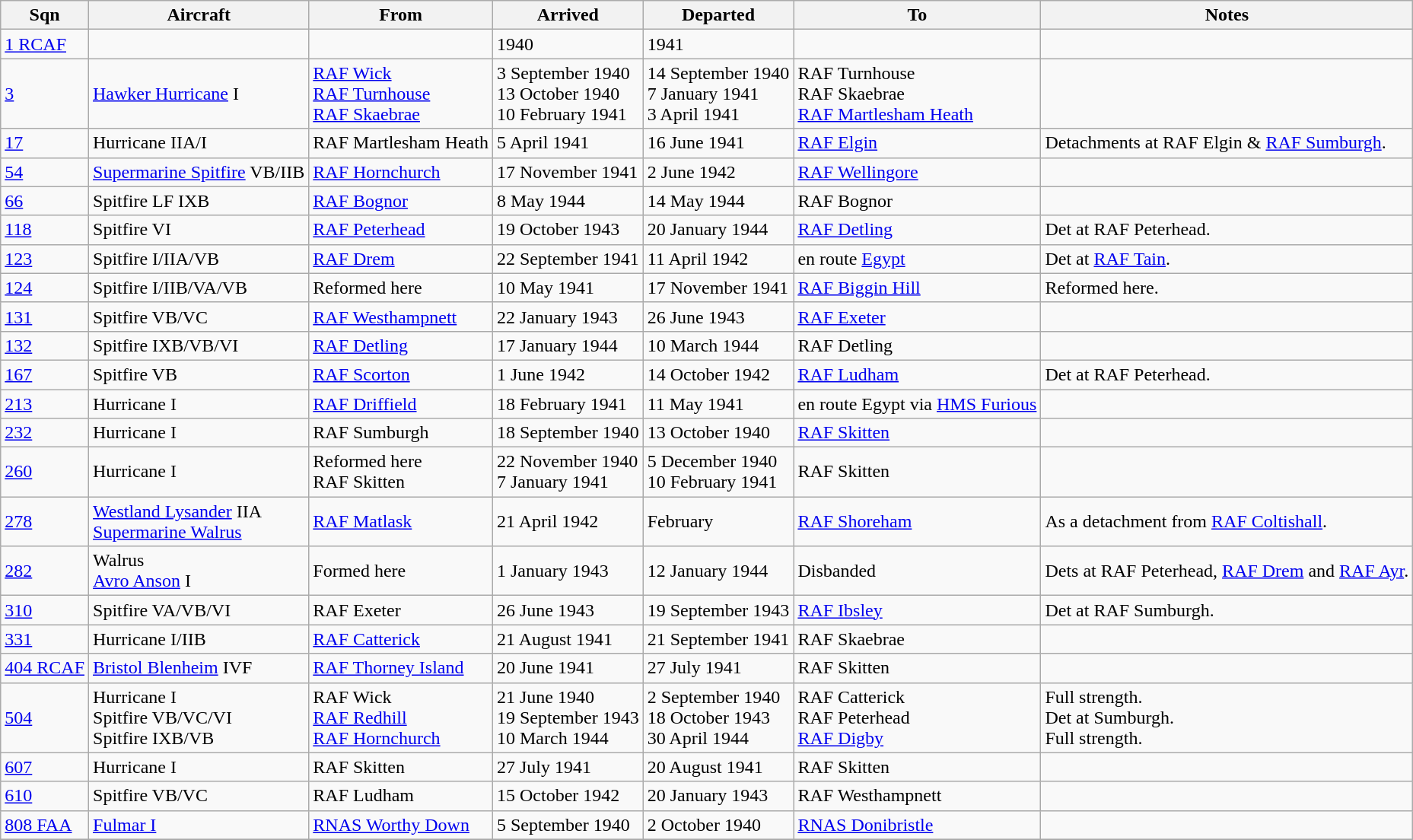<table class="wikitable">
<tr>
<th>Sqn</th>
<th>Aircraft</th>
<th>From</th>
<th>Arrived</th>
<th>Departed</th>
<th>To</th>
<th>Notes</th>
</tr>
<tr>
<td><a href='#'>1 RCAF</a></td>
<td></td>
<td></td>
<td>1940</td>
<td>1941</td>
<td></td>
<td></td>
</tr>
<tr>
<td><a href='#'>3</a></td>
<td><a href='#'>Hawker Hurricane</a> I</td>
<td><a href='#'>RAF Wick</a><br><a href='#'>RAF Turnhouse</a><br><a href='#'>RAF Skaebrae</a></td>
<td>3 September 1940<br>13 October 1940<br>10 February 1941</td>
<td>14 September 1940<br>7 January 1941<br>3 April 1941</td>
<td>RAF Turnhouse<br>RAF Skaebrae<br><a href='#'>RAF Martlesham Heath</a></td>
<td></td>
</tr>
<tr>
<td><a href='#'>17</a></td>
<td>Hurricane IIA/I</td>
<td>RAF Martlesham Heath</td>
<td>5 April 1941</td>
<td>16 June 1941</td>
<td><a href='#'>RAF Elgin</a></td>
<td>Detachments at RAF Elgin & <a href='#'>RAF Sumburgh</a>.</td>
</tr>
<tr>
<td><a href='#'>54</a></td>
<td><a href='#'>Supermarine Spitfire</a> VB/IIB</td>
<td><a href='#'>RAF Hornchurch</a></td>
<td>17 November 1941</td>
<td>2 June 1942</td>
<td><a href='#'>RAF Wellingore</a></td>
<td></td>
</tr>
<tr>
<td><a href='#'>66</a></td>
<td>Spitfire LF IXB</td>
<td><a href='#'>RAF Bognor</a></td>
<td>8 May 1944</td>
<td>14 May 1944</td>
<td>RAF Bognor</td>
<td></td>
</tr>
<tr>
<td><a href='#'>118</a></td>
<td>Spitfire VI</td>
<td><a href='#'>RAF Peterhead</a></td>
<td>19 October 1943</td>
<td>20 January 1944</td>
<td><a href='#'>RAF Detling</a></td>
<td>Det at RAF Peterhead.</td>
</tr>
<tr>
<td><a href='#'>123</a></td>
<td>Spitfire I/IIA/VB</td>
<td><a href='#'>RAF Drem</a></td>
<td>22 September 1941</td>
<td>11 April 1942</td>
<td>en route <a href='#'>Egypt</a></td>
<td>Det at <a href='#'>RAF Tain</a>.</td>
</tr>
<tr>
<td><a href='#'>124</a></td>
<td>Spitfire I/IIB/VA/VB</td>
<td>Reformed here</td>
<td>10 May 1941</td>
<td>17 November 1941</td>
<td><a href='#'>RAF Biggin Hill</a></td>
<td>Reformed here.</td>
</tr>
<tr>
<td><a href='#'>131</a></td>
<td>Spitfire VB/VC</td>
<td><a href='#'>RAF Westhampnett</a></td>
<td>22 January 1943</td>
<td>26 June 1943</td>
<td><a href='#'>RAF Exeter</a></td>
<td></td>
</tr>
<tr>
<td><a href='#'>132</a></td>
<td>Spitfire IXB/VB/VI</td>
<td><a href='#'>RAF Detling</a></td>
<td>17 January 1944</td>
<td>10 March 1944</td>
<td>RAF Detling</td>
<td></td>
</tr>
<tr>
<td><a href='#'>167</a></td>
<td>Spitfire VB</td>
<td><a href='#'>RAF Scorton</a></td>
<td>1 June 1942</td>
<td>14 October 1942</td>
<td><a href='#'>RAF Ludham</a></td>
<td>Det at RAF Peterhead.</td>
</tr>
<tr>
<td><a href='#'>213</a></td>
<td>Hurricane I</td>
<td><a href='#'>RAF Driffield</a></td>
<td>18 February 1941</td>
<td>11 May 1941</td>
<td>en route Egypt via <a href='#'>HMS Furious</a></td>
<td></td>
</tr>
<tr>
<td><a href='#'>232</a></td>
<td>Hurricane I</td>
<td>RAF Sumburgh</td>
<td>18 September 1940</td>
<td>13 October 1940</td>
<td><a href='#'>RAF Skitten</a></td>
<td></td>
</tr>
<tr>
<td><a href='#'>260</a></td>
<td>Hurricane I</td>
<td>Reformed here<br>RAF Skitten</td>
<td>22 November 1940<br>7 January 1941</td>
<td>5 December 1940<br>10 February 1941</td>
<td>RAF Skitten</td>
<td></td>
</tr>
<tr>
<td><a href='#'>278</a></td>
<td><a href='#'>Westland Lysander</a> IIA<br><a href='#'>Supermarine Walrus</a></td>
<td><a href='#'>RAF Matlask</a></td>
<td>21 April 1942</td>
<td>February</td>
<td><a href='#'>RAF Shoreham</a></td>
<td>As a detachment from <a href='#'>RAF Coltishall</a>.</td>
</tr>
<tr>
<td><a href='#'>282</a></td>
<td>Walrus<br><a href='#'>Avro Anson</a> I</td>
<td>Formed here</td>
<td>1 January 1943</td>
<td>12 January 1944</td>
<td>Disbanded</td>
<td>Dets at RAF Peterhead, <a href='#'>RAF Drem</a> and <a href='#'>RAF Ayr</a>.</td>
</tr>
<tr>
<td><a href='#'>310</a></td>
<td>Spitfire VA/VB/VI</td>
<td>RAF Exeter</td>
<td>26 June 1943</td>
<td>19 September 1943</td>
<td><a href='#'>RAF Ibsley</a></td>
<td>Det at RAF Sumburgh.</td>
</tr>
<tr>
<td><a href='#'>331</a></td>
<td>Hurricane I/IIB</td>
<td><a href='#'>RAF Catterick</a></td>
<td>21 August 1941</td>
<td>21 September 1941</td>
<td>RAF Skaebrae</td>
<td></td>
</tr>
<tr>
<td><a href='#'>404 RCAF</a></td>
<td><a href='#'>Bristol Blenheim</a> IVF</td>
<td><a href='#'>RAF Thorney Island</a></td>
<td>20 June 1941</td>
<td>27 July 1941</td>
<td>RAF Skitten</td>
<td></td>
</tr>
<tr>
<td><a href='#'>504</a></td>
<td>Hurricane I<br>Spitfire VB/VC/VI<br>Spitfire IXB/VB</td>
<td>RAF Wick<br><a href='#'>RAF Redhill</a><br><a href='#'>RAF Hornchurch</a></td>
<td>21 June 1940<br>19 September 1943<br>10 March 1944</td>
<td>2 September 1940<br>18 October 1943<br>30 April 1944</td>
<td>RAF Catterick<br>RAF Peterhead<br><a href='#'>RAF Digby</a></td>
<td>Full strength.<br>Det at Sumburgh.<br>Full strength.</td>
</tr>
<tr>
<td><a href='#'>607</a></td>
<td>Hurricane I</td>
<td>RAF Skitten</td>
<td>27 July 1941</td>
<td>20 August 1941</td>
<td>RAF Skitten</td>
<td></td>
</tr>
<tr>
<td><a href='#'>610</a></td>
<td>Spitfire VB/VC</td>
<td>RAF Ludham</td>
<td>15 October 1942</td>
<td>20 January 1943</td>
<td>RAF Westhampnett</td>
<td></td>
</tr>
<tr>
<td><a href='#'>808 FAA</a></td>
<td><a href='#'>Fulmar I</a></td>
<td><a href='#'>RNAS Worthy Down</a></td>
<td>5 September 1940</td>
<td>2 October 1940</td>
<td><a href='#'>RNAS Donibristle</a></td>
<td></td>
</tr>
<tr>
</tr>
</table>
